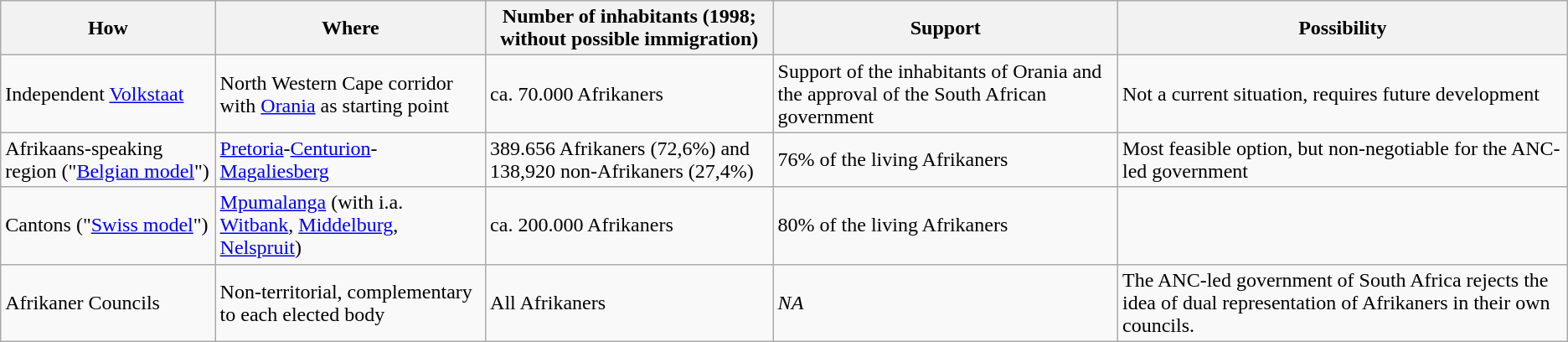<table class="wikitable">
<tr>
<th>How</th>
<th>Where</th>
<th>Number of inhabitants (1998; without possible immigration)</th>
<th>Support</th>
<th>Possibility</th>
</tr>
<tr>
<td>Independent <a href='#'>Volkstaat</a></td>
<td>North Western Cape corridor with <a href='#'>Orania</a> as starting point</td>
<td>ca. 70.000 Afrikaners</td>
<td>Support of the inhabitants of Orania and the approval of the South African government</td>
<td>Not a current situation, requires future development</td>
</tr>
<tr>
<td>Afrikaans-speaking region ("<a href='#'>Belgian model</a>")</td>
<td><a href='#'>Pretoria</a>-<a href='#'>Centurion</a>-<a href='#'>Magaliesberg</a></td>
<td>389.656 Afrikaners (72,6%) and 138,920 non-Afrikaners (27,4%)</td>
<td>76% of the living Afrikaners</td>
<td>Most feasible option, but non-negotiable for the ANC-led government</td>
</tr>
<tr>
<td>Cantons ("<a href='#'>Swiss model</a>")</td>
<td><a href='#'>Mpumalanga</a> (with i.a. <a href='#'>Witbank</a>, <a href='#'>Middelburg</a>, <a href='#'>Nelspruit</a>)</td>
<td>ca. 200.000 Afrikaners</td>
<td>80% of the living Afrikaners</td>
<td></td>
</tr>
<tr>
<td>Afrikaner Councils</td>
<td>Non-territorial, complementary to each elected body</td>
<td>All Afrikaners</td>
<td><em>NA</em></td>
<td>The ANC-led government of South Africa rejects the idea of dual representation of Afrikaners in their own councils.</td>
</tr>
</table>
